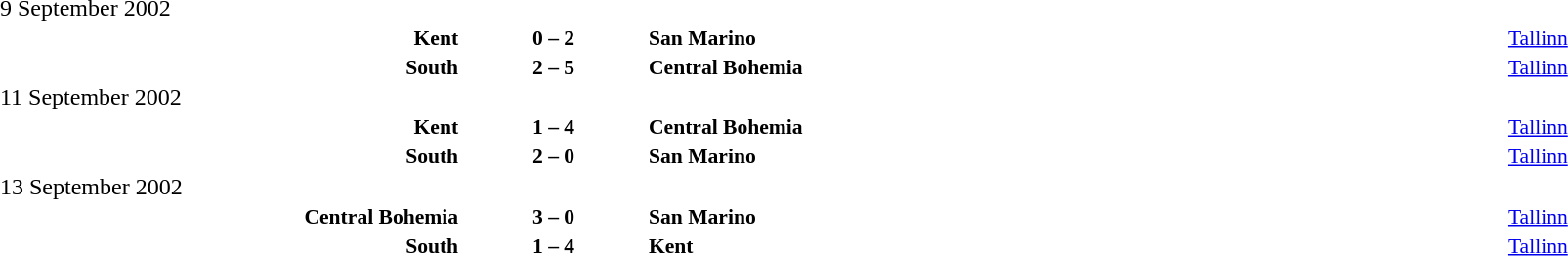<table width=100% cellspacing=1>
<tr>
<th width=25%></th>
<th width=10%></th>
<th></th>
</tr>
<tr>
<td>9 September 2002</td>
</tr>
<tr style=font-size:90%>
<td align=right><strong>Kent</strong></td>
<td align=center><strong>0 – 2</strong></td>
<td><strong>San Marino</strong></td>
<td><a href='#'>Tallinn</a></td>
</tr>
<tr style=font-size:90%>
<td align=right><strong>South</strong></td>
<td align=center><strong>2 – 5</strong></td>
<td><strong>Central Bohemia</strong></td>
<td><a href='#'>Tallinn</a></td>
</tr>
<tr>
<td>11 September 2002</td>
</tr>
<tr style=font-size:90%>
<td align=right><strong>Kent</strong></td>
<td align=center><strong>1 – 4</strong></td>
<td><strong>Central Bohemia</strong></td>
<td><a href='#'>Tallinn</a></td>
</tr>
<tr style=font-size:90%>
<td align=right><strong>South</strong></td>
<td align=center><strong>2 – 0</strong></td>
<td><strong>San Marino</strong></td>
<td><a href='#'>Tallinn</a></td>
</tr>
<tr>
<td>13 September 2002</td>
</tr>
<tr style=font-size:90%>
<td align=right><strong>Central Bohemia</strong></td>
<td align=center><strong>3 – 0</strong></td>
<td><strong>San Marino</strong></td>
<td><a href='#'>Tallinn</a></td>
</tr>
<tr style=font-size:90%>
<td align=right><strong>South</strong></td>
<td align=center><strong>1 – 4</strong></td>
<td><strong>Kent</strong></td>
<td><a href='#'>Tallinn</a></td>
</tr>
</table>
